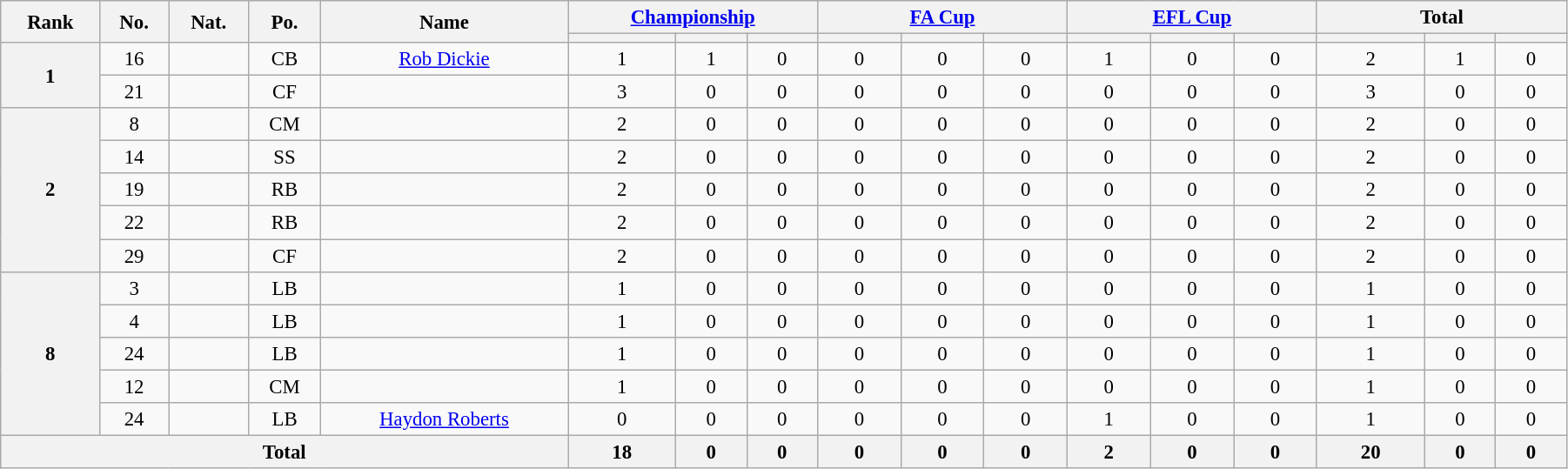<table class="wikitable" style="text-align:center; font-size:95%; width:95%;">
<tr>
<th rowspan=2>Rank</th>
<th rowspan=2>No.</th>
<th rowspan=2>Nat.</th>
<th rowspan=2>Po.</th>
<th rowspan=2>Name</th>
<th colspan=3 width=100px><a href='#'>Championship</a></th>
<th colspan=3 width=100px><a href='#'>FA Cup</a></th>
<th colspan=3 width=100px><a href='#'>EFL Cup</a></th>
<th colspan=3 width=100px>Total</th>
</tr>
<tr>
<th></th>
<th></th>
<th></th>
<th></th>
<th></th>
<th></th>
<th></th>
<th></th>
<th></th>
<th></th>
<th></th>
<th></th>
</tr>
<tr>
<th rowspan=2>1</th>
<td>16</td>
<td></td>
<td>CB</td>
<td><a href='#'>Rob Dickie</a></td>
<td>1</td>
<td>1</td>
<td>0</td>
<td>0</td>
<td>0</td>
<td>0</td>
<td>1</td>
<td>0</td>
<td>0</td>
<td>2</td>
<td>1</td>
<td>0</td>
</tr>
<tr>
<td>21</td>
<td></td>
<td>CF</td>
<td></td>
<td>3</td>
<td>0</td>
<td>0</td>
<td>0</td>
<td>0</td>
<td>0</td>
<td>0</td>
<td>0</td>
<td>0</td>
<td>3</td>
<td>0</td>
<td>0</td>
</tr>
<tr>
<th rowspan=5>2</th>
<td>8</td>
<td></td>
<td>CM</td>
<td></td>
<td>2</td>
<td>0</td>
<td>0</td>
<td>0</td>
<td>0</td>
<td>0</td>
<td>0</td>
<td>0</td>
<td>0</td>
<td>2</td>
<td>0</td>
<td>0</td>
</tr>
<tr>
<td>14</td>
<td></td>
<td>SS</td>
<td></td>
<td>2</td>
<td>0</td>
<td>0</td>
<td>0</td>
<td>0</td>
<td>0</td>
<td>0</td>
<td>0</td>
<td>0</td>
<td>2</td>
<td>0</td>
<td>0</td>
</tr>
<tr>
<td>19</td>
<td></td>
<td>RB</td>
<td></td>
<td>2</td>
<td>0</td>
<td>0</td>
<td>0</td>
<td>0</td>
<td>0</td>
<td>0</td>
<td>0</td>
<td>0</td>
<td>2</td>
<td>0</td>
<td>0</td>
</tr>
<tr>
<td>22</td>
<td></td>
<td>RB</td>
<td></td>
<td>2</td>
<td>0</td>
<td>0</td>
<td>0</td>
<td>0</td>
<td>0</td>
<td>0</td>
<td>0</td>
<td>0</td>
<td>2</td>
<td>0</td>
<td>0</td>
</tr>
<tr>
<td>29</td>
<td></td>
<td>CF</td>
<td></td>
<td>2</td>
<td>0</td>
<td>0</td>
<td>0</td>
<td>0</td>
<td>0</td>
<td>0</td>
<td>0</td>
<td>0</td>
<td>2</td>
<td>0</td>
<td>0</td>
</tr>
<tr>
<th rowspan=5>8</th>
<td>3</td>
<td></td>
<td>LB</td>
<td></td>
<td>1</td>
<td>0</td>
<td>0</td>
<td>0</td>
<td>0</td>
<td>0</td>
<td>0</td>
<td>0</td>
<td>0</td>
<td>1</td>
<td>0</td>
<td>0</td>
</tr>
<tr>
<td>4</td>
<td></td>
<td>LB</td>
<td></td>
<td>1</td>
<td>0</td>
<td>0</td>
<td>0</td>
<td>0</td>
<td>0</td>
<td>0</td>
<td>0</td>
<td>0</td>
<td>1</td>
<td>0</td>
<td>0</td>
</tr>
<tr>
<td>24</td>
<td></td>
<td>LB</td>
<td></td>
<td>1</td>
<td>0</td>
<td>0</td>
<td>0</td>
<td>0</td>
<td>0</td>
<td>0</td>
<td>0</td>
<td>0</td>
<td>1</td>
<td>0</td>
<td>0</td>
</tr>
<tr>
<td>12</td>
<td></td>
<td>CM</td>
<td></td>
<td>1</td>
<td>0</td>
<td>0</td>
<td>0</td>
<td>0</td>
<td>0</td>
<td>0</td>
<td>0</td>
<td>0</td>
<td>1</td>
<td>0</td>
<td>0</td>
</tr>
<tr>
<td>24</td>
<td></td>
<td>LB</td>
<td><a href='#'>Haydon Roberts</a></td>
<td>0</td>
<td>0</td>
<td>0</td>
<td>0</td>
<td>0</td>
<td>0</td>
<td>1</td>
<td>0</td>
<td>0</td>
<td>1</td>
<td>0</td>
<td>0</td>
</tr>
<tr>
<th colspan=5>Total</th>
<th>18</th>
<th>0</th>
<th>0</th>
<th>0</th>
<th>0</th>
<th>0</th>
<th>2</th>
<th>0</th>
<th>0</th>
<th>20</th>
<th>0</th>
<th>0</th>
</tr>
</table>
